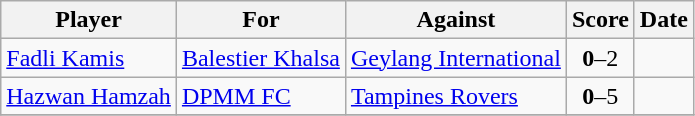<table class="wikitable">
<tr>
<th>Player</th>
<th>For</th>
<th>Against</th>
<th>Score</th>
<th>Date</th>
</tr>
<tr>
<td><a href='#'>Fadli Kamis</a></td>
<td><a href='#'>Balestier Khalsa</a></td>
<td><a href='#'>Geylang International</a></td>
<td style="text-align:center;"><strong>0</strong>–2</td>
<td></td>
</tr>
<tr>
<td> <a href='#'>Hazwan Hamzah</a></td>
<td> <a href='#'>DPMM FC</a></td>
<td><a href='#'>Tampines Rovers</a></td>
<td style="text-align:center;"><strong>0</strong>–5</td>
<td></td>
</tr>
<tr>
</tr>
</table>
